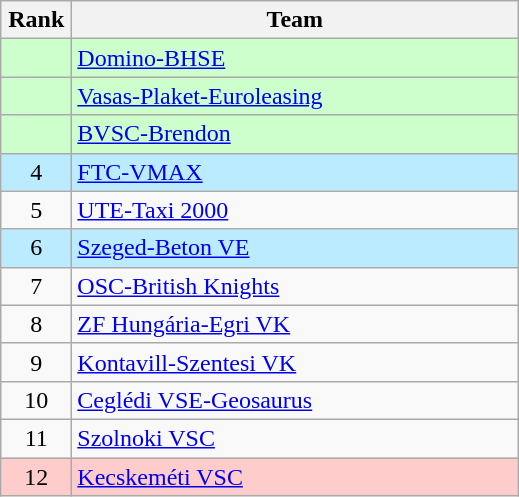<table class="wikitable">
<tr>
<th width=40>Rank</th>
<th width=290>Team</th>
</tr>
<tr bgcolor=#ccffcc>
<td align="center"></td>
<td align="left"> <a href='#'>Domino-BHSE</a></td>
</tr>
<tr bgcolor=#ccffcc>
<td align="center"></td>
<td align="left"> <a href='#'>Vasas-Plaket-Euroleasing</a></td>
</tr>
<tr bgcolor=#ccffcc>
<td align="center"></td>
<td align="left"> <a href='#'>BVSC-Brendon</a></td>
</tr>
<tr bgcolor=#bbebff>
<td align="center">4</td>
<td align="left"> <a href='#'>FTC-VMAX</a></td>
</tr>
<tr>
<td align="center">5</td>
<td align="left"> <a href='#'>UTE-Taxi 2000</a></td>
</tr>
<tr bgcolor=#bbebff>
<td align="center">6</td>
<td align="left"> <a href='#'>Szeged-Beton VE</a></td>
</tr>
<tr>
<td align="center">7</td>
<td align="left"> <a href='#'>OSC-British Knights</a></td>
</tr>
<tr>
<td align="center">8</td>
<td align="left"> <a href='#'>ZF Hungária-Egri VK</a></td>
</tr>
<tr>
<td align="center">9</td>
<td align="left"> <a href='#'>Kontavill-Szentesi VK</a></td>
</tr>
<tr>
<td align="center">10</td>
<td align="left"> <a href='#'>Ceglédi VSE-Geosaurus</a></td>
</tr>
<tr>
<td align="center">11</td>
<td align="left"> <a href='#'>Szolnoki VSC</a></td>
</tr>
<tr bgcolor=#ffcccc>
<td align="center">12</td>
<td align="left"> <a href='#'>Kecskeméti VSC</a></td>
</tr>
</table>
